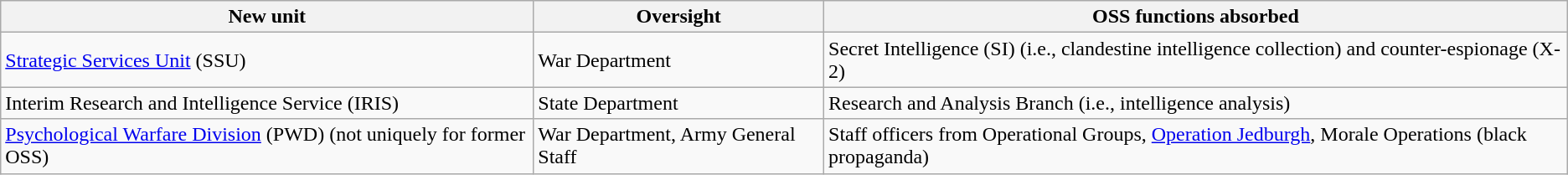<table class="wikitable">
<tr>
<th>New unit</th>
<th>Oversight</th>
<th>OSS functions absorbed</th>
</tr>
<tr>
<td><a href='#'>Strategic Services Unit</a> (SSU)</td>
<td>War Department</td>
<td>Secret Intelligence (SI) (i.e., clandestine intelligence collection) and counter-espionage (X-2)</td>
</tr>
<tr>
<td>Interim Research and Intelligence Service (IRIS)</td>
<td>State Department</td>
<td>Research and Analysis Branch (i.e., intelligence analysis)</td>
</tr>
<tr>
<td><a href='#'>Psychological Warfare Division</a> (PWD) (not uniquely for former OSS)</td>
<td>War Department, Army General Staff</td>
<td>Staff officers from Operational Groups, <a href='#'>Operation Jedburgh</a>, Morale Operations (black propaganda)</td>
</tr>
</table>
